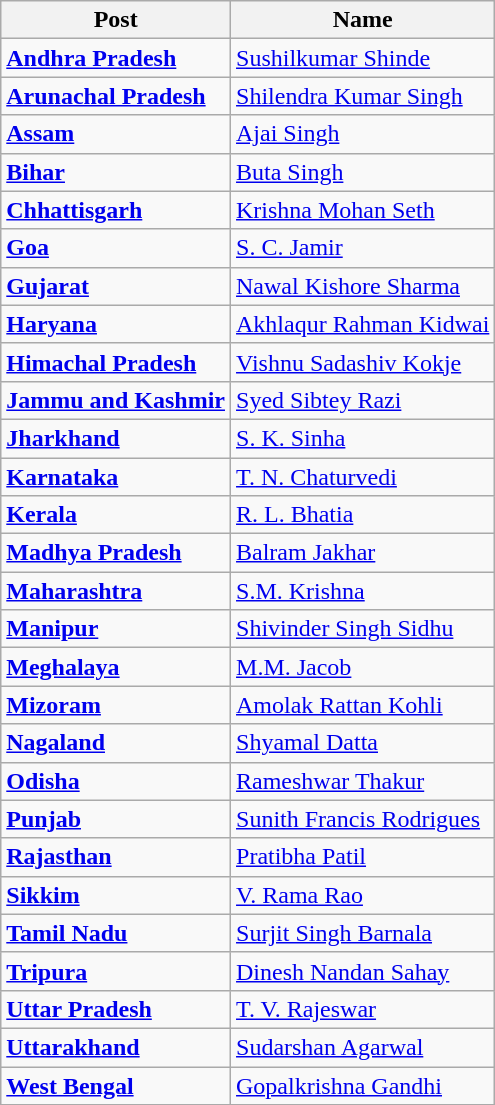<table class= wikitable>
<tr>
<th>Post</th>
<th>Name</th>
</tr>
<tr>
<td> <strong><a href='#'>Andhra Pradesh</a></strong></td>
<td><a href='#'>Sushilkumar Shinde</a></td>
</tr>
<tr>
<td> <strong><a href='#'>Arunachal Pradesh</a></strong></td>
<td><a href='#'>Shilendra Kumar Singh</a></td>
</tr>
<tr>
<td> <strong><a href='#'>Assam</a></strong></td>
<td><a href='#'>Ajai Singh</a></td>
</tr>
<tr>
<td> <strong><a href='#'>Bihar</a></strong></td>
<td><a href='#'>Buta Singh</a></td>
</tr>
<tr>
<td> <strong><a href='#'>Chhattisgarh</a></strong></td>
<td><a href='#'>Krishna Mohan Seth</a></td>
</tr>
<tr>
<td> <strong><a href='#'>Goa</a></strong></td>
<td><a href='#'>S. C. Jamir</a></td>
</tr>
<tr>
<td> <strong><a href='#'>Gujarat</a></strong></td>
<td><a href='#'>Nawal Kishore Sharma</a></td>
</tr>
<tr>
<td> <strong><a href='#'>Haryana</a></strong></td>
<td><a href='#'>Akhlaqur Rahman Kidwai</a></td>
</tr>
<tr>
<td> <strong><a href='#'>Himachal Pradesh</a></strong></td>
<td><a href='#'>Vishnu Sadashiv Kokje</a></td>
</tr>
<tr>
<td> <strong><a href='#'>Jammu and Kashmir</a></strong></td>
<td><a href='#'>Syed Sibtey Razi</a></td>
</tr>
<tr>
<td> <strong><a href='#'>Jharkhand</a></strong></td>
<td><a href='#'>S. K. Sinha</a></td>
</tr>
<tr>
<td> <strong><a href='#'>Karnataka</a></strong></td>
<td><a href='#'>T. N. Chaturvedi</a></td>
</tr>
<tr>
<td> <strong><a href='#'>Kerala</a></strong></td>
<td><a href='#'>R. L. Bhatia</a></td>
</tr>
<tr>
<td> <strong><a href='#'>Madhya Pradesh</a></strong></td>
<td><a href='#'>Balram Jakhar</a></td>
</tr>
<tr>
<td> <strong><a href='#'>Maharashtra</a></strong></td>
<td><a href='#'>S.M. Krishna</a></td>
</tr>
<tr>
<td> <strong><a href='#'>Manipur</a></strong></td>
<td><a href='#'>Shivinder Singh Sidhu</a></td>
</tr>
<tr>
<td> <strong><a href='#'>Meghalaya</a></strong></td>
<td><a href='#'>M.M. Jacob</a></td>
</tr>
<tr>
<td> <strong><a href='#'>Mizoram</a></strong></td>
<td><a href='#'>Amolak Rattan Kohli</a></td>
</tr>
<tr>
<td> <strong><a href='#'>Nagaland</a></strong></td>
<td><a href='#'>Shyamal Datta</a></td>
</tr>
<tr>
<td> <strong><a href='#'>Odisha</a></strong></td>
<td><a href='#'>Rameshwar Thakur</a></td>
</tr>
<tr>
<td> <strong><a href='#'>Punjab</a></strong></td>
<td><a href='#'>Sunith Francis Rodrigues</a></td>
</tr>
<tr>
<td> <strong><a href='#'>Rajasthan</a></strong></td>
<td><a href='#'>Pratibha Patil</a></td>
</tr>
<tr>
<td> <strong><a href='#'>Sikkim</a></strong></td>
<td><a href='#'>V. Rama Rao</a></td>
</tr>
<tr>
<td> <strong><a href='#'>Tamil Nadu</a></strong></td>
<td><a href='#'>Surjit Singh Barnala</a></td>
</tr>
<tr>
<td> <strong><a href='#'>Tripura</a></strong></td>
<td><a href='#'>Dinesh Nandan Sahay</a></td>
</tr>
<tr>
<td> <strong><a href='#'>Uttar Pradesh</a></strong></td>
<td><a href='#'>T. V. Rajeswar</a></td>
</tr>
<tr>
<td> <strong><a href='#'>Uttarakhand</a></strong></td>
<td><a href='#'>Sudarshan Agarwal</a></td>
</tr>
<tr>
<td> <strong><a href='#'>West Bengal</a></strong></td>
<td><a href='#'>Gopalkrishna Gandhi</a></td>
</tr>
</table>
